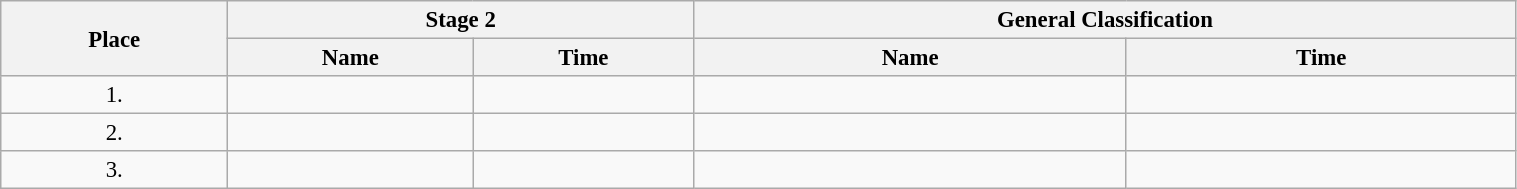<table class=wikitable style="font-size:95%" width="80%">
<tr>
<th rowspan="2">Place</th>
<th colspan="2">Stage 2</th>
<th colspan="2">General Classification</th>
</tr>
<tr>
<th>Name</th>
<th>Time</th>
<th>Name</th>
<th>Time</th>
</tr>
<tr>
<td align="center">1.</td>
<td></td>
<td></td>
<td></td>
<td></td>
</tr>
<tr>
<td align="center">2.</td>
<td></td>
<td></td>
<td></td>
<td></td>
</tr>
<tr>
<td align="center">3.</td>
<td></td>
<td></td>
<td></td>
<td></td>
</tr>
</table>
